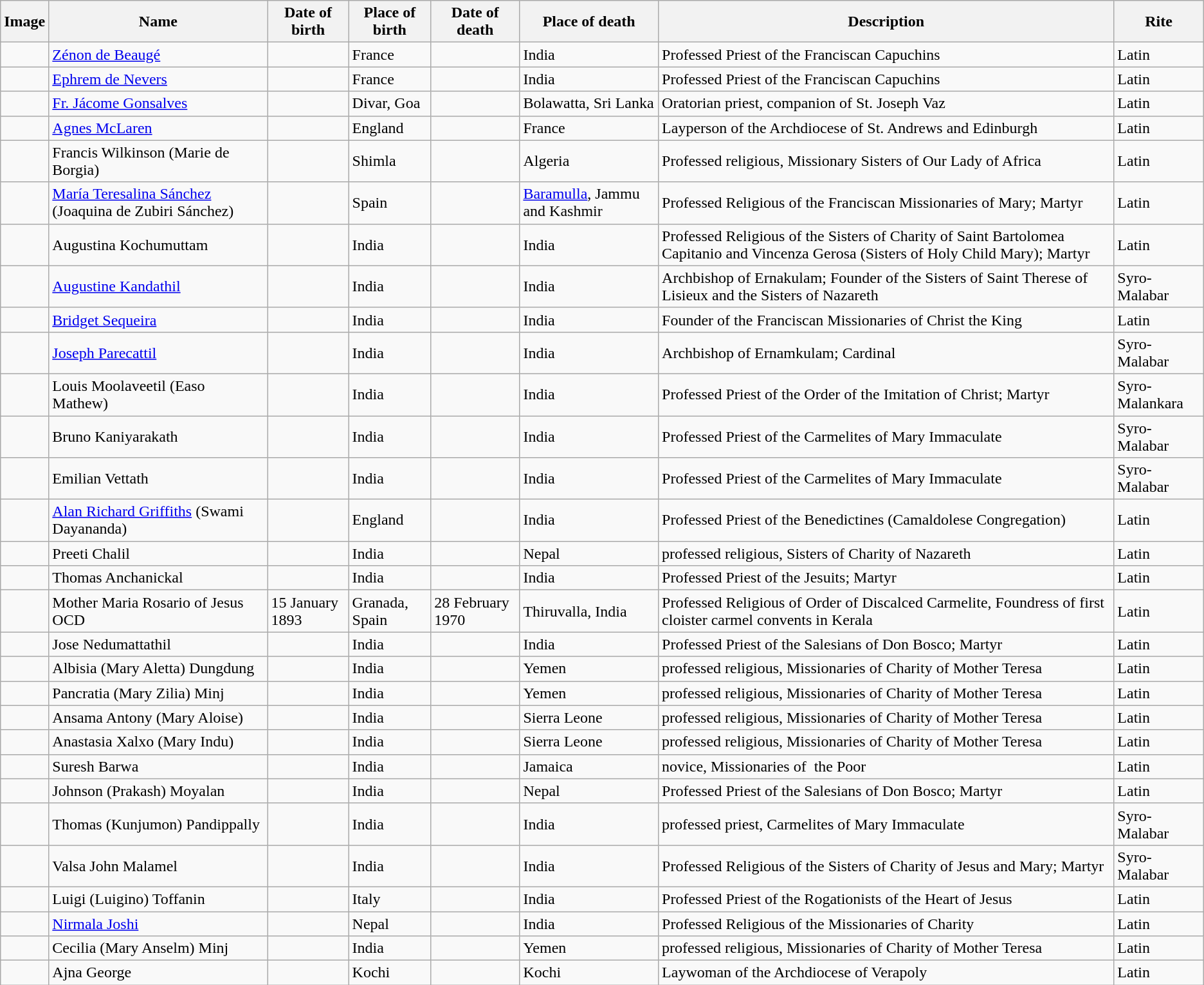<table class="wikitable sortable">
<tr>
<th>Image</th>
<th>Name</th>
<th>Date of birth</th>
<th>Place of birth</th>
<th>Date of death</th>
<th>Place of death</th>
<th>Description</th>
<th>Rite</th>
</tr>
<tr>
<td></td>
<td><a href='#'>Zénon de Beaugé</a></td>
<td></td>
<td>France</td>
<td></td>
<td>India</td>
<td>Professed Priest of the Franciscan Capuchins</td>
<td>Latin</td>
</tr>
<tr>
<td></td>
<td><a href='#'>Ephrem de Nevers</a></td>
<td></td>
<td>France</td>
<td></td>
<td>India</td>
<td>Professed Priest of the Franciscan Capuchins</td>
<td>Latin</td>
</tr>
<tr>
<td></td>
<td><a href='#'>Fr. Jácome Gonsalves</a></td>
<td></td>
<td>Divar, Goa</td>
<td></td>
<td>Bolawatta, Sri Lanka</td>
<td>Oratorian priest, companion of St. Joseph Vaz</td>
<td>Latin</td>
</tr>
<tr>
<td></td>
<td><a href='#'>Agnes McLaren</a></td>
<td></td>
<td>England</td>
<td></td>
<td>France</td>
<td>Layperson of the Archdiocese of St. Andrews and Edinburgh</td>
<td>Latin</td>
</tr>
<tr>
<td></td>
<td>Francis Wilkinson (Marie de Borgia)</td>
<td></td>
<td>Shimla</td>
<td></td>
<td>Algeria</td>
<td>Professed religious, Missionary Sisters of Our Lady of Africa</td>
<td>Latin</td>
</tr>
<tr>
<td></td>
<td><a href='#'>María Teresalina Sánchez</a> (Joaquina de Zubiri Sánchez)</td>
<td></td>
<td>Spain</td>
<td></td>
<td><a href='#'>Baramulla</a>, Jammu and Kashmir</td>
<td>Professed Religious of the Franciscan Missionaries of Mary; Martyr</td>
<td>Latin</td>
</tr>
<tr>
<td></td>
<td>Augustina Kochumuttam</td>
<td></td>
<td>India</td>
<td></td>
<td>India</td>
<td>Professed Religious of the Sisters of Charity of Saint Bartolomea Capitanio and Vincenza Gerosa (Sisters of Holy Child Mary); Martyr</td>
<td>Latin</td>
</tr>
<tr>
<td></td>
<td><a href='#'>Augustine Kandathil</a></td>
<td></td>
<td>India</td>
<td></td>
<td>India</td>
<td>Archbishop of Ernakulam; Founder of the Sisters of Saint Therese of Lisieux and the Sisters of Nazareth</td>
<td>Syro-Malabar</td>
</tr>
<tr>
<td></td>
<td><a href='#'>Bridget Sequeira</a></td>
<td></td>
<td>India</td>
<td></td>
<td>India</td>
<td>Founder of the Franciscan Missionaries of Christ the King</td>
<td>Latin</td>
</tr>
<tr>
<td></td>
<td><a href='#'>Joseph Parecattil</a></td>
<td></td>
<td>India</td>
<td></td>
<td>India</td>
<td>Archbishop of Ernamkulam; Cardinal</td>
<td>Syro-Malabar</td>
</tr>
<tr>
<td></td>
<td>Louis Moolaveetil (Easo Mathew)</td>
<td></td>
<td>India</td>
<td></td>
<td>India</td>
<td>Professed Priest of the Order of the Imitation of Christ; Martyr</td>
<td>Syro-Malankara</td>
</tr>
<tr>
<td></td>
<td>Bruno Kaniyarakath</td>
<td></td>
<td>India</td>
<td></td>
<td>India</td>
<td>Professed Priest of the Carmelites of Mary Immaculate</td>
<td>Syro-Malabar</td>
</tr>
<tr>
<td></td>
<td>Emilian Vettath</td>
<td></td>
<td>India</td>
<td></td>
<td>India</td>
<td>Professed Priest of the Carmelites of Mary Immaculate</td>
<td>Syro-Malabar</td>
</tr>
<tr>
<td></td>
<td><a href='#'>Alan Richard Griffiths</a> (Swami Dayananda)</td>
<td></td>
<td>England</td>
<td></td>
<td>India</td>
<td>Professed Priest of the Benedictines (Camaldolese Congregation)</td>
<td>Latin</td>
</tr>
<tr>
<td></td>
<td>Preeti Chalil</td>
<td></td>
<td>India</td>
<td></td>
<td>Nepal</td>
<td>professed religious, Sisters of Charity of Nazareth</td>
<td>Latin</td>
</tr>
<tr>
<td></td>
<td>Thomas Anchanickal</td>
<td></td>
<td>India</td>
<td></td>
<td>India</td>
<td>Professed Priest of the Jesuits; Martyr</td>
<td>Latin</td>
</tr>
<tr>
<td></td>
<td>Mother Maria Rosario of Jesus OCD</td>
<td>15 January 1893</td>
<td>Granada, Spain</td>
<td>28 February 1970</td>
<td>Thiruvalla, India</td>
<td>Professed Religious of Order of Discalced Carmelite, Foundress of first cloister carmel convents in Kerala</td>
<td>Latin</td>
</tr>
<tr>
<td></td>
<td>Jose Nedumattathil</td>
<td></td>
<td>India</td>
<td></td>
<td>India</td>
<td>Professed Priest of the Salesians of Don Bosco; Martyr</td>
<td>Latin</td>
</tr>
<tr>
<td></td>
<td>Albisia (Mary Aletta) Dungdung</td>
<td></td>
<td>India</td>
<td></td>
<td>Yemen</td>
<td>professed religious, Missionaries of Charity of Mother Teresa</td>
<td>Latin</td>
</tr>
<tr>
<td></td>
<td>Pancratia (Mary Zilia) Minj</td>
<td></td>
<td>India</td>
<td></td>
<td>Yemen</td>
<td>professed religious, Missionaries of Charity of Mother Teresa</td>
<td>Latin</td>
</tr>
<tr>
<td></td>
<td>Ansama Antony (Mary Aloise)</td>
<td></td>
<td>India</td>
<td></td>
<td>Sierra Leone</td>
<td>professed religious, Missionaries of Charity of Mother Teresa</td>
<td>Latin</td>
</tr>
<tr>
<td></td>
<td>Anastasia Xalxo (Mary Indu)</td>
<td></td>
<td>India</td>
<td></td>
<td>Sierra Leone</td>
<td>professed religious, Missionaries of Charity of Mother Teresa</td>
<td>Latin</td>
</tr>
<tr>
<td></td>
<td>Suresh Barwa</td>
<td></td>
<td>India</td>
<td></td>
<td>Jamaica</td>
<td>novice, Missionaries of  the Poor</td>
<td>Latin</td>
</tr>
<tr>
<td></td>
<td>Johnson (Prakash) Moyalan</td>
<td></td>
<td>India</td>
<td></td>
<td>Nepal</td>
<td>Professed Priest of the Salesians of Don Bosco; Martyr</td>
<td>Latin</td>
</tr>
<tr>
<td></td>
<td>Thomas (Kunjumon) Pandippally</td>
<td></td>
<td>India</td>
<td></td>
<td>India</td>
<td>professed priest, Carmelites of Mary Immaculate</td>
<td>Syro-Malabar</td>
</tr>
<tr>
<td></td>
<td>Valsa John Malamel</td>
<td></td>
<td>India</td>
<td></td>
<td>India</td>
<td>Professed Religious of the Sisters of Charity of Jesus and Mary; Martyr</td>
<td>Syro-Malabar</td>
</tr>
<tr>
<td></td>
<td>Luigi (Luigino) Toffanin</td>
<td></td>
<td>Italy</td>
<td></td>
<td>India</td>
<td>Professed Priest of the Rogationists of the Heart of Jesus</td>
<td>Latin</td>
</tr>
<tr>
<td></td>
<td><a href='#'>Nirmala Joshi</a></td>
<td></td>
<td>Nepal</td>
<td></td>
<td>India</td>
<td>Professed Religious of the Missionaries of Charity</td>
<td>Latin</td>
</tr>
<tr>
<td></td>
<td>Cecilia (Mary Anselm) Minj</td>
<td></td>
<td>India</td>
<td></td>
<td>Yemen</td>
<td>professed religious, Missionaries of Charity of Mother Teresa</td>
<td>Latin</td>
</tr>
<tr>
<td></td>
<td>Ajna George</td>
<td></td>
<td>Kochi</td>
<td></td>
<td>Kochi</td>
<td>Laywoman of the Archdiocese of Verapoly</td>
<td>Latin</td>
</tr>
</table>
